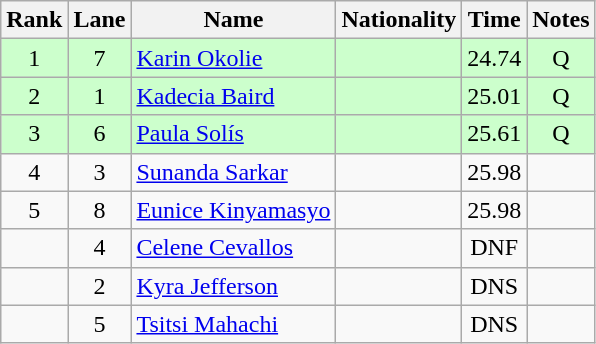<table class="wikitable sortable" style="text-align:center">
<tr>
<th>Rank</th>
<th>Lane</th>
<th>Name</th>
<th>Nationality</th>
<th>Time</th>
<th>Notes</th>
</tr>
<tr bgcolor=ccffcc>
<td>1</td>
<td>7</td>
<td align=left><a href='#'>Karin Okolie</a></td>
<td align=left></td>
<td>24.74</td>
<td>Q</td>
</tr>
<tr bgcolor=ccffcc>
<td>2</td>
<td>1</td>
<td align=left><a href='#'>Kadecia Baird</a></td>
<td align=left></td>
<td>25.01</td>
<td>Q</td>
</tr>
<tr bgcolor=ccffcc>
<td>3</td>
<td>6</td>
<td align=left><a href='#'>Paula Solís</a></td>
<td align=left></td>
<td>25.61</td>
<td>Q</td>
</tr>
<tr>
<td>4</td>
<td>3</td>
<td align=left><a href='#'>Sunanda Sarkar</a></td>
<td align=left></td>
<td>25.98</td>
<td></td>
</tr>
<tr>
<td>5</td>
<td>8</td>
<td align=left><a href='#'>Eunice Kinyamasyo</a></td>
<td align=left></td>
<td>25.98</td>
<td></td>
</tr>
<tr>
<td></td>
<td>4</td>
<td align=left><a href='#'>Celene Cevallos</a></td>
<td align=left></td>
<td>DNF</td>
<td></td>
</tr>
<tr>
<td></td>
<td>2</td>
<td align=left><a href='#'>Kyra Jefferson</a></td>
<td align=left></td>
<td>DNS</td>
<td></td>
</tr>
<tr>
<td></td>
<td>5</td>
<td align=left><a href='#'>Tsitsi Mahachi</a></td>
<td align=left></td>
<td>DNS</td>
<td></td>
</tr>
</table>
